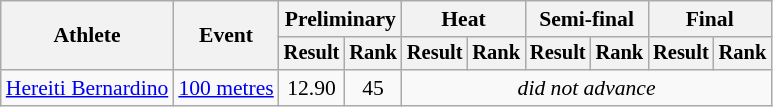<table class=wikitable style=font-size:90%>
<tr>
<th rowspan=2>Athlete</th>
<th rowspan=2>Event</th>
<th colspan=2>Preliminary</th>
<th colspan=2>Heat</th>
<th colspan=2>Semi-final</th>
<th colspan=2>Final</th>
</tr>
<tr style=font-size:95%>
<th>Result</th>
<th>Rank</th>
<th>Result</th>
<th>Rank</th>
<th>Result</th>
<th>Rank</th>
<th>Result</th>
<th>Rank</th>
</tr>
<tr align=center>
<td align=left><a href='#'>Hereiti Bernardino</a></td>
<td align=left><a href='#'>100 metres</a></td>
<td>12.90</td>
<td>45</td>
<td colspan="6"><em>did not advance</em></td>
</tr>
</table>
